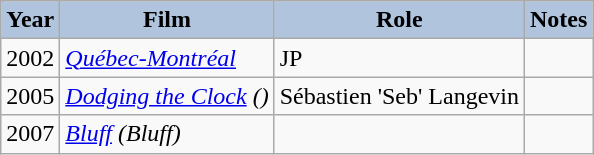<table class="wikitable">
<tr>
<th style="background:#B0C4DE;">Year</th>
<th style="background:#B0C4DE;">Film</th>
<th style="background:#B0C4DE;">Role</th>
<th style="background:#B0C4DE;" colspan="2">Notes</th>
</tr>
<tr>
<td>2002</td>
<td><em><a href='#'>Québec-Montréal</a></em></td>
<td>JP</td>
<td></td>
</tr>
<tr>
<td>2005</td>
<td><em><a href='#'>Dodging the Clock</a> ()</em></td>
<td>Sébastien 'Seb' Langevin</td>
<td></td>
</tr>
<tr>
<td>2007</td>
<td><em><a href='#'>Bluff</a> (Bluff)</em></td>
<td></td>
</tr>
</table>
